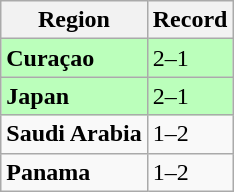<table class="wikitable">
<tr>
<th>Region</th>
<th>Record</th>
</tr>
<tr bgcolor=#bbffbb>
<td><strong>Curaçao</strong></td>
<td>2–1</td>
</tr>
<tr bgcolor=#bbffbb>
<td><strong>Japan</strong></td>
<td>2–1</td>
</tr>
<tr>
<td><strong>Saudi Arabia</strong></td>
<td>1–2</td>
</tr>
<tr>
<td><strong>Panama</strong></td>
<td>1–2</td>
</tr>
</table>
